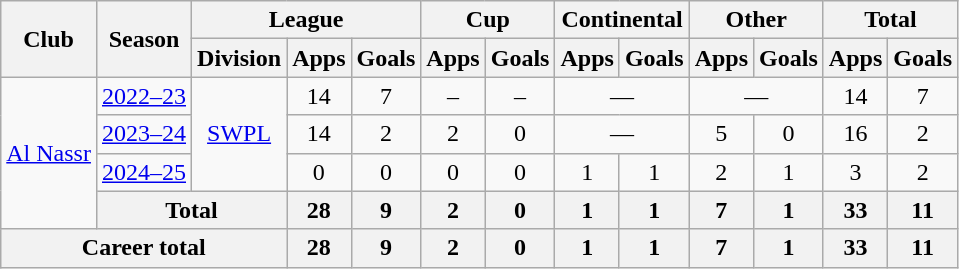<table class="wikitable" style="text-align: center;">
<tr>
<th rowspan="2">Club</th>
<th rowspan="2">Season</th>
<th colspan="3">League</th>
<th colspan="2">Cup</th>
<th colspan="2">Continental</th>
<th colspan="2">Other</th>
<th colspan="2">Total</th>
</tr>
<tr>
<th>Division</th>
<th>Apps</th>
<th>Goals</th>
<th>Apps</th>
<th>Goals</th>
<th>Apps</th>
<th>Goals</th>
<th>Apps</th>
<th>Goals</th>
<th>Apps</th>
<th>Goals</th>
</tr>
<tr>
<td rowspan="4"><a href='#'>Al Nassr</a></td>
<td><a href='#'>2022–23</a></td>
<td rowspan="3"><a href='#'>SWPL</a></td>
<td>14</td>
<td>7</td>
<td>–</td>
<td>–</td>
<td colspan="2">—</td>
<td colspan="2">—</td>
<td>14</td>
<td>7</td>
</tr>
<tr>
<td><a href='#'>2023–24</a></td>
<td>14</td>
<td>2</td>
<td>2</td>
<td>0</td>
<td colspan="2">—</td>
<td>5</td>
<td>0</td>
<td>16</td>
<td>2</td>
</tr>
<tr>
<td><a href='#'>2024–25</a></td>
<td>0</td>
<td>0</td>
<td>0</td>
<td>0</td>
<td>1</td>
<td>1</td>
<td>2</td>
<td>1</td>
<td>3</td>
<td>2</td>
</tr>
<tr>
<th colspan="2">Total</th>
<th>28</th>
<th>9</th>
<th>2</th>
<th>0</th>
<th>1</th>
<th>1</th>
<th>7</th>
<th>1</th>
<th>33</th>
<th>11</th>
</tr>
<tr>
<th colspan="3">Career total</th>
<th>28</th>
<th>9</th>
<th>2</th>
<th>0</th>
<th>1</th>
<th>1</th>
<th>7</th>
<th>1</th>
<th>33</th>
<th>11</th>
</tr>
</table>
